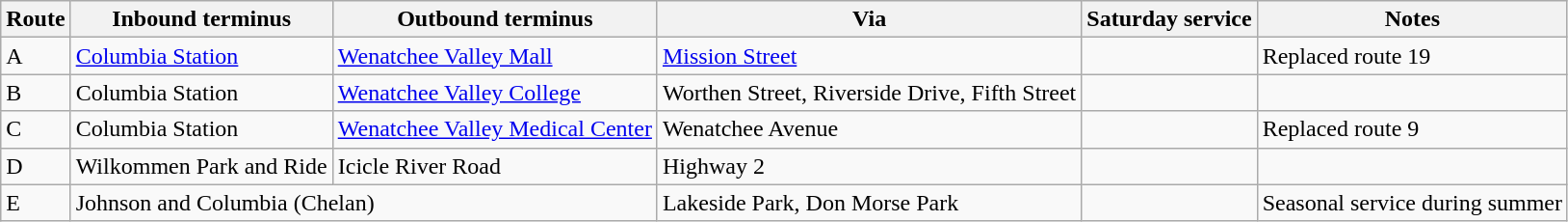<table class="wikitable sortable">
<tr>
<th>Route</th>
<th class="unsortable">Inbound terminus</th>
<th class="unsortable">Outbound terminus</th>
<th class="unsortable">Via</th>
<th>Saturday service</th>
<th class="unsortable">Notes</th>
</tr>
<tr>
<td>A</td>
<td><a href='#'>Columbia Station</a></td>
<td><a href='#'>Wenatchee Valley Mall</a></td>
<td><a href='#'>Mission Street</a></td>
<td></td>
<td>Replaced route 19</td>
</tr>
<tr>
<td>B</td>
<td>Columbia Station</td>
<td><a href='#'>Wenatchee Valley College</a></td>
<td>Worthen Street, Riverside Drive, Fifth Street</td>
<td></td>
<td></td>
</tr>
<tr>
<td>C</td>
<td>Columbia Station</td>
<td><a href='#'>Wenatchee Valley Medical Center</a></td>
<td>Wenatchee Avenue</td>
<td></td>
<td>Replaced route 9</td>
</tr>
<tr>
<td>D</td>
<td>Wilkommen Park and Ride</td>
<td>Icicle River Road</td>
<td>Highway 2</td>
<td></td>
<td></td>
</tr>
<tr>
<td>E</td>
<td colspan=2>Johnson and Columbia (Chelan)</td>
<td>Lakeside Park, Don Morse Park</td>
<td></td>
<td>Seasonal service during summer</td>
</tr>
</table>
